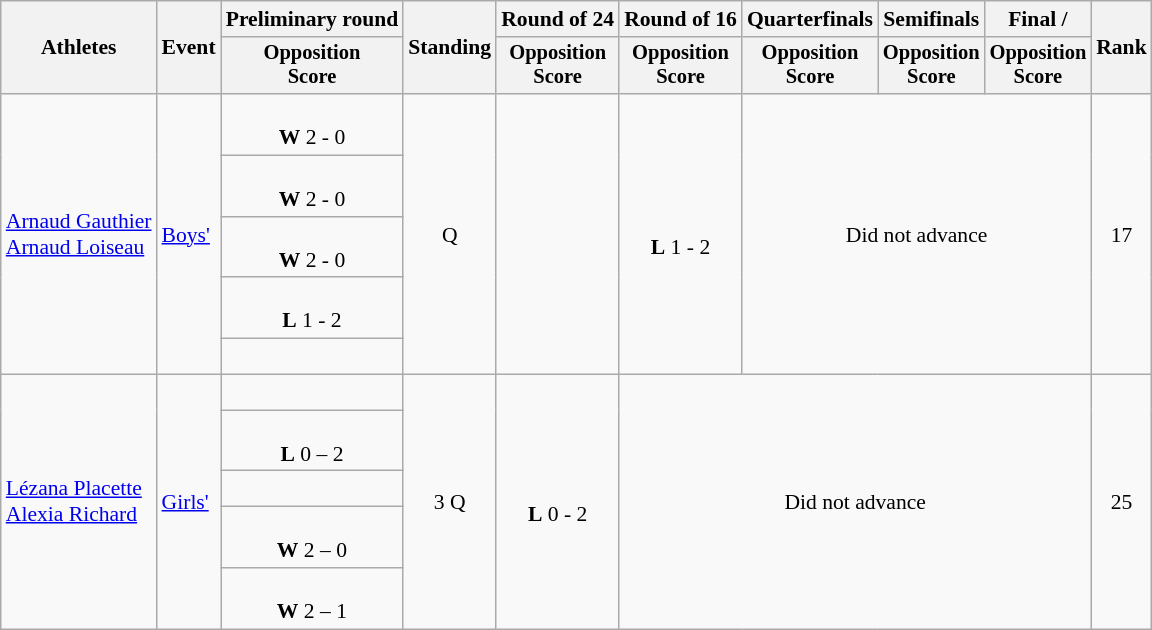<table class=wikitable style="font-size:90%">
<tr>
<th rowspan="2">Athletes</th>
<th rowspan="2">Event</th>
<th>Preliminary round</th>
<th rowspan="2">Standing</th>
<th>Round of 24</th>
<th>Round of 16</th>
<th>Quarterfinals</th>
<th>Semifinals</th>
<th>Final / </th>
<th rowspan=2>Rank</th>
</tr>
<tr style="font-size:95%">
<th>Opposition<br>Score</th>
<th>Opposition<br>Score</th>
<th>Opposition<br>Score</th>
<th>Opposition<br>Score</th>
<th>Opposition<br>Score</th>
<th>Opposition<br>Score</th>
</tr>
<tr align=center>
<td align=left rowspan=5><a href='#'>Arnaud Gauthier</a><br><a href='#'>Arnaud Loiseau</a></td>
<td align=left rowspan=5><a href='#'>Boys'</a></td>
<td><br><strong>W</strong> 2 - 0</td>
<td rowspan=5>Q</td>
<td rowspan=5></td>
<td rowspan=5><br><strong>L</strong> 1 - 2</td>
<td rowspan=5 colspan=3>Did not advance</td>
<td rowspan=5>17</td>
</tr>
<tr align=center>
<td><br><strong>W</strong> 2 - 0</td>
</tr>
<tr align=center>
<td><br><strong>W</strong> 2 - 0</td>
</tr>
<tr align=center>
<td><br><strong>L</strong> 1 - 2</td>
</tr>
<tr align=center>
<td><br></td>
</tr>
<tr align=center>
<td align=left rowspan=5><a href='#'>Lézana Placette</a><br><a href='#'>Alexia Richard</a></td>
<td align=left rowspan=5><a href='#'>Girls'</a></td>
<td><br></td>
<td rowspan=5>3 Q</td>
<td rowspan=5><br><strong>L</strong> 0 - 2</td>
<td rowspan=5 colspan=4>Did not advance</td>
<td rowspan=5>25</td>
</tr>
<tr align=center>
<td><br><strong>L</strong> 0 – 2</td>
</tr>
<tr align=center>
<td><br></td>
</tr>
<tr align=center>
<td><br><strong>W</strong> 2 – 0</td>
</tr>
<tr align=center>
<td><br><strong>W</strong> 2 – 1</td>
</tr>
</table>
